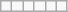<table class="wikitable">
<tr>
<td></td>
<td></td>
<td></td>
<td></td>
<td></td>
<td></td>
</tr>
</table>
